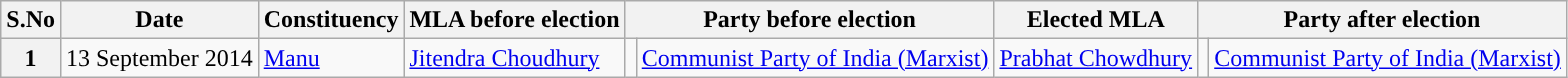<table class="wikitable sortable">
<tr>
<th>S.No</th>
<th>Date</th>
<th>Constituency</th>
<th>MLA before election</th>
<th colspan="2">Party before election</th>
<th>Elected MLA</th>
<th colspan="2">Party after election</th>
</tr>
<tr>
<th>1</th>
<td>13 September 2014</td>
<td><a href='#'>Manu</a></td>
<td><a href='#'>Jitendra Choudhury</a></td>
<td></td>
<td><a href='#'>Communist Party of India (Marxist)</a></td>
<td><a href='#'>Prabhat Chowdhury</a></td>
<td></td>
<td><a href='#'>Communist Party of India (Marxist)</a></td>
</tr>
</table>
